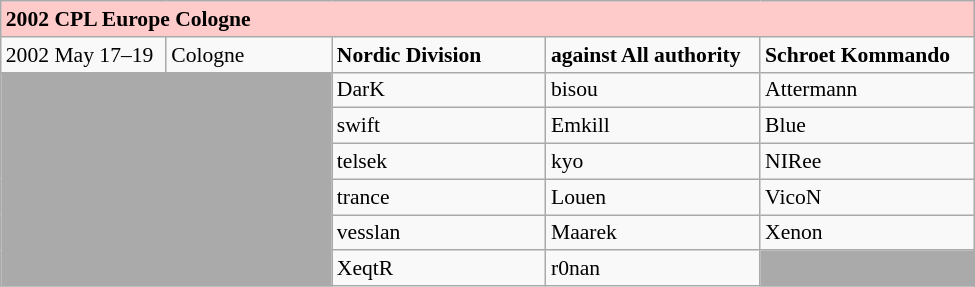<table class="wikitable collapsible collapsed"  style="font-size:90%; margin:0; width:650px;">
<tr>
<th colspan="5" style="background:#ffcaca;text-align:left;">2002 CPL Europe Cologne</th>
</tr>
<tr>
<td style="width:17%;">2002 May 17–19</td>
<td style="width:17%;"> Cologne</td>
<td style="width:22%;"> <strong>Nordic Division</strong></td>
<td style="width:22%;"> <strong>against All authority</strong></td>
<td style="width:22%;"> <strong>Schroet Kommando</strong></td>
</tr>
<tr>
<td colspan="2" rowspan="6" style="background:#aaa;"></td>
<td> DarK</td>
<td> bisou</td>
<td> Attermann</td>
</tr>
<tr>
<td> swift</td>
<td> Emkill</td>
<td> Blue</td>
</tr>
<tr>
<td> telsek</td>
<td> kyo</td>
<td> NIRee</td>
</tr>
<tr>
<td> trance</td>
<td> Louen</td>
<td> VicoN</td>
</tr>
<tr>
<td> vesslan</td>
<td> Maarek</td>
<td> Xenon</td>
</tr>
<tr>
<td> XeqtR</td>
<td>  r0nan</td>
<td style="background:#aaa;"></td>
</tr>
</table>
